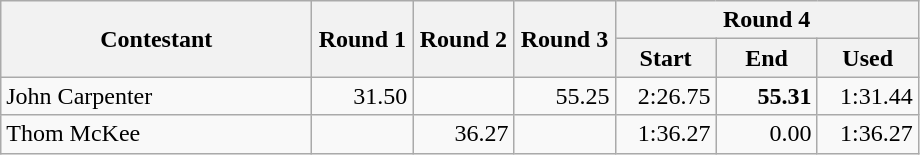<table class="wikitable">
<tr>
<th rowspan="2" width="200">Contestant</th>
<th rowspan="2" width="60">Round 1</th>
<th rowspan="2" width="60">Round 2</th>
<th rowspan="2" width="60">Round 3</th>
<th colspan="3">Round 4</th>
</tr>
<tr>
<th width="60">Start</th>
<th width="60">End</th>
<th width="60">Used</th>
</tr>
<tr>
<td> John Carpenter</td>
<td align = right>31.50</td>
<td align = right></td>
<td align = right>55.25</td>
<td align = right>2:26.75</td>
<td align = right><strong>55.31</strong></td>
<td align = right>1:31.44</td>
</tr>
<tr>
<td> Thom McKee</td>
<td align = right></td>
<td align = right>36.27</td>
<td align = right></td>
<td align = right>1:36.27</td>
<td align = right>0.00</td>
<td align = right>1:36.27</td>
</tr>
</table>
